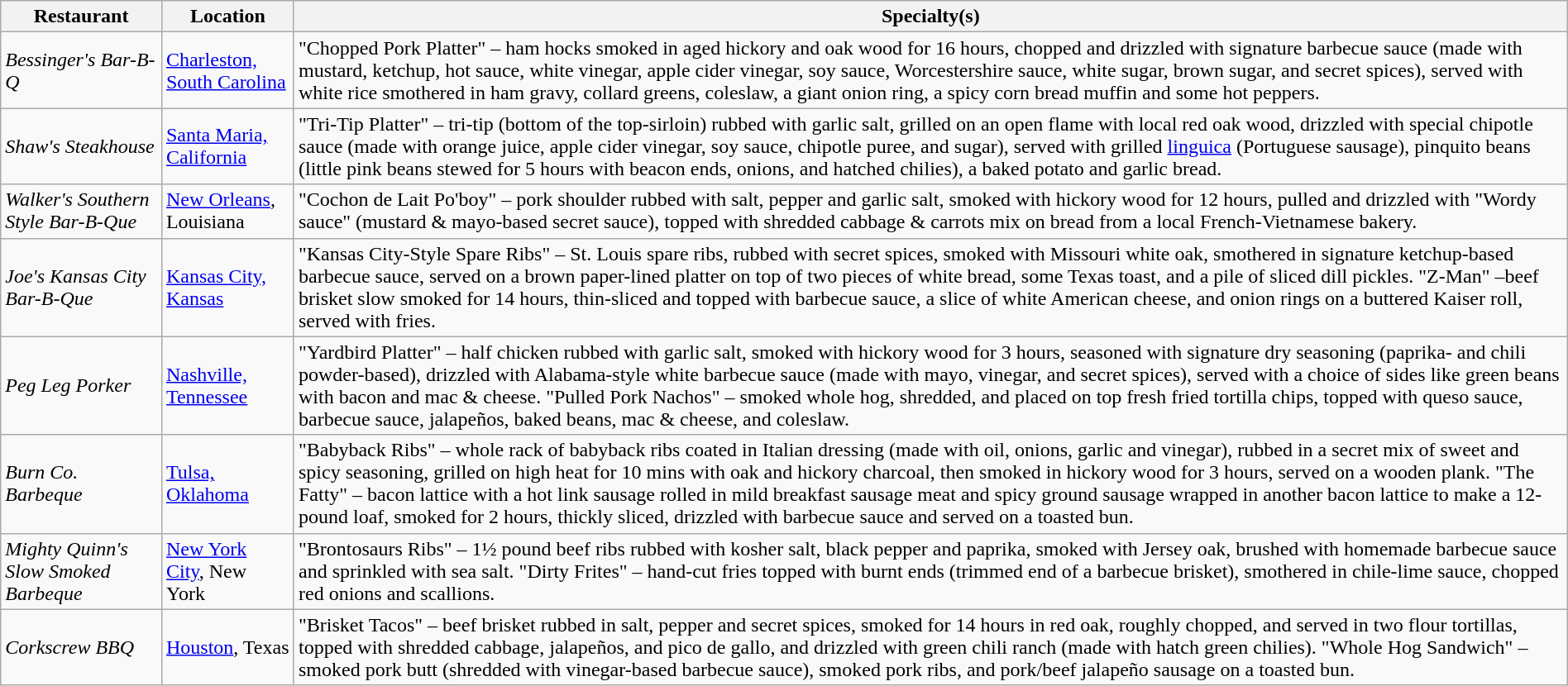<table class="wikitable" style="width:100%;">
<tr>
<th>Restaurant</th>
<th>Location</th>
<th>Specialty(s)</th>
</tr>
<tr>
<td><em>Bessinger's Bar-B-Q</em></td>
<td><a href='#'>Charleston, South Carolina</a></td>
<td>"Chopped Pork Platter" – ham hocks smoked in aged hickory and oak wood for 16 hours, chopped and drizzled with signature barbecue sauce (made with mustard, ketchup, hot sauce, white vinegar, apple cider vinegar, soy sauce, Worcestershire sauce, white sugar, brown sugar, and secret spices), served with white rice smothered in ham gravy, collard greens, coleslaw,  a giant onion ring, a spicy corn bread muffin and some hot peppers.</td>
</tr>
<tr>
<td><em>Shaw's Steakhouse</em></td>
<td><a href='#'>Santa Maria, California</a></td>
<td>"Tri-Tip Platter" – tri-tip (bottom of the top-sirloin) rubbed with garlic salt, grilled on an open flame with local red oak wood, drizzled with special chipotle sauce (made with orange juice, apple cider vinegar, soy sauce, chipotle puree, and sugar), served with grilled <a href='#'>linguica</a> (Portuguese sausage), pinquito beans (little pink beans stewed for 5 hours with beacon ends, onions, and hatched chilies), a baked potato and garlic bread.</td>
</tr>
<tr>
<td><em>Walker's Southern Style Bar-B-Que</em></td>
<td><a href='#'>New Orleans</a>, Louisiana</td>
<td>"Cochon de Lait Po'boy" – pork shoulder rubbed with salt, pepper and garlic salt, smoked with hickory wood for 12 hours, pulled and drizzled with "Wordy sauce" (mustard & mayo-based secret sauce), topped with shredded cabbage & carrots mix on bread from a local French-Vietnamese bakery.</td>
</tr>
<tr>
<td><em>Joe's Kansas City Bar-B-Que</em></td>
<td><a href='#'>Kansas City, Kansas</a></td>
<td>"Kansas City-Style Spare Ribs" – St. Louis spare ribs, rubbed with secret spices, smoked with Missouri white oak, smothered in  signature ketchup-based barbecue sauce, served on a brown paper-lined platter on top of two pieces of white bread, some Texas toast, and a pile of sliced dill pickles. "Z-Man" –beef brisket slow smoked for 14 hours, thin-sliced and topped with barbecue sauce, a slice of white American cheese, and onion rings on a buttered Kaiser roll, served with fries.</td>
</tr>
<tr>
<td><em>Peg Leg Porker</em></td>
<td><a href='#'>Nashville, Tennessee</a></td>
<td>"Yardbird Platter" – half chicken rubbed with garlic salt, smoked with hickory wood for 3 hours, seasoned with signature dry seasoning (paprika- and chili powder-based), drizzled with Alabama-style white barbecue sauce (made with mayo, vinegar, and secret spices), served with a choice of sides like green beans with bacon and mac & cheese. "Pulled Pork Nachos" – smoked whole hog, shredded, and placed on top fresh fried tortilla chips, topped with queso sauce, barbecue sauce, jalapeños, baked beans, mac & cheese, and coleslaw.</td>
</tr>
<tr>
<td><em>Burn Co. Barbeque</em></td>
<td><a href='#'>Tulsa, Oklahoma</a></td>
<td>"Babyback Ribs" – whole rack of babyback ribs coated in Italian dressing (made with oil, onions, garlic and vinegar), rubbed in a secret mix of sweet and spicy seasoning, grilled on high heat for 10 mins with oak and hickory charcoal,  then smoked in hickory wood for 3 hours, served on a wooden plank. "The Fatty" – bacon lattice with a hot link sausage rolled in mild breakfast sausage meat and spicy ground sausage wrapped in another bacon lattice to make a 12-pound loaf, smoked for 2 hours, thickly sliced, drizzled with barbecue sauce and served on a toasted bun.</td>
</tr>
<tr>
<td><em>Mighty Quinn's Slow Smoked Barbeque</em></td>
<td><a href='#'>New York City</a>, New York</td>
<td>"Brontosaurs Ribs" – 1½ pound beef ribs rubbed with kosher salt, black pepper and paprika, smoked with Jersey oak, brushed with homemade barbecue sauce and sprinkled with sea salt. "Dirty Frites" – hand-cut fries topped with burnt ends (trimmed end of a barbecue brisket), smothered in chile-lime sauce, chopped red onions and scallions.</td>
</tr>
<tr>
<td><em>Corkscrew BBQ</em></td>
<td><a href='#'>Houston</a>, Texas</td>
<td>"Brisket Tacos" – beef brisket rubbed in salt, pepper and secret spices, smoked for 14 hours in red oak, roughly chopped, and served in two flour tortillas, topped with shredded cabbage, jalapeños, and pico de gallo, and drizzled with green chili ranch (made with hatch green chilies). "Whole Hog Sandwich" – smoked pork butt (shredded with vinegar-based barbecue sauce), smoked pork ribs, and pork/beef jalapeño sausage on a toasted bun.</td>
</tr>
</table>
